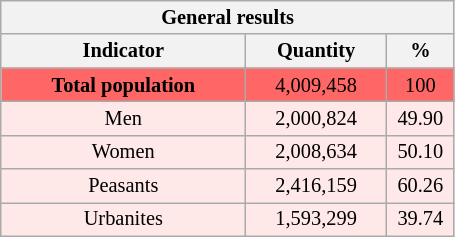<table class="wikitable" id="cx9" style="text-align:center;clear:all; margin-right:8px; font-size:85%;" width="24%">
<tr>
<th colspan="8">General results</th>
</tr>
<tr>
<th width="35%">Indicator</th>
<th width="20%">Quantity</th>
<th width="5%">%</th>
</tr>
<tr bgcolor="#FF6666">
<td><strong>Total population</strong></td>
<td align="center">4,009,458</td>
<td align="center">100</td>
</tr>
<tr bgcolor="#FFE8E8">
<td>Men</td>
<td align="center">2,000,824</td>
<td align="center">49.90</td>
</tr>
<tr bgcolor="#FFE8E8">
<td>Women</td>
<td align="center">2,008,634</td>
<td align="center">50.10</td>
</tr>
<tr bgcolor="#FFE8E8">
<td>Peasants</td>
<td align="center">2,416,159</td>
<td align="center">60.26</td>
</tr>
<tr bgcolor="#FFE8E8">
<td>Urbanites</td>
<td align="center">1,593,299</td>
<td align="center">39.74</td>
</tr>
</table>
